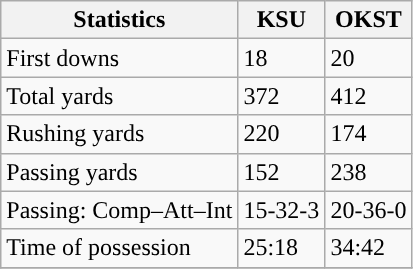<table class="wikitable" style="float: left;">
<tr>
<th>Statistics</th>
<th>KSU</th>
<th>OKST</th>
</tr>
<tr>
<td>First downs</td>
<td>18</td>
<td>20</td>
</tr>
<tr>
<td>Total yards</td>
<td>372</td>
<td>412</td>
</tr>
<tr>
<td>Rushing yards</td>
<td>220</td>
<td>174</td>
</tr>
<tr>
<td>Passing yards</td>
<td>152</td>
<td>238</td>
</tr>
<tr>
<td>Passing: Comp–Att–Int</td>
<td>15-32-3</td>
<td>20-36-0</td>
</tr>
<tr>
<td>Time of possession</td>
<td>25:18</td>
<td>34:42</td>
</tr>
<tr>
</tr>
</table>
